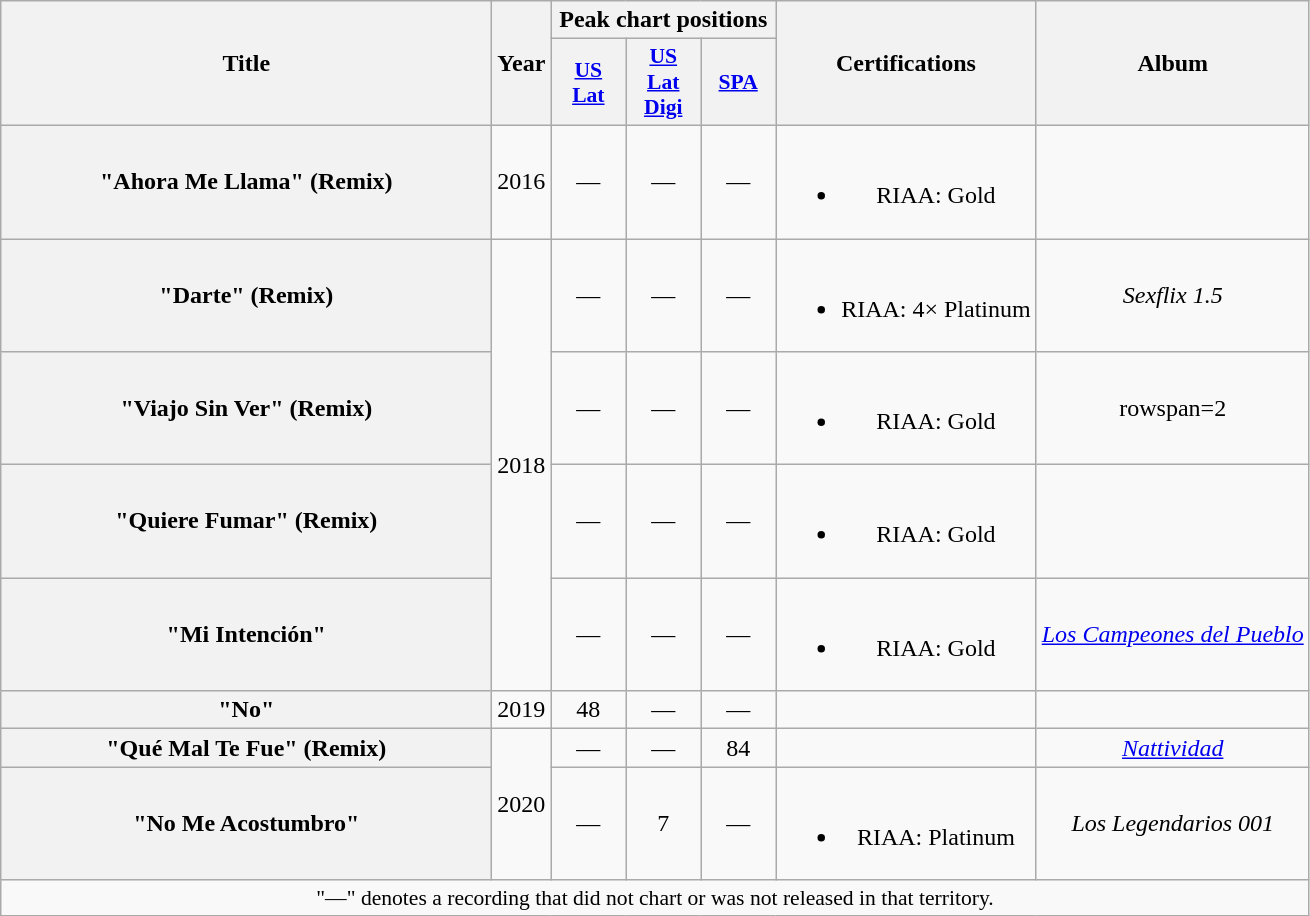<table class="wikitable plainrowheaders" style="text-align:center;">
<tr>
<th scope="col" rowspan="2" style="width:20em;">Title</th>
<th scope="col" rowspan="2">Year</th>
<th scope="col" colspan="3">Peak chart positions</th>
<th scope="col" rowspan="2">Certifications</th>
<th scope="col" rowspan="2">Album</th>
</tr>
<tr>
<th scope="col" style="width:3em;font-size:90%;"><a href='#'>US<br>Lat</a><br></th>
<th scope="col" style="width:3em;font-size:90%;"><a href='#'>US<br>Lat<br>Digi</a><br></th>
<th scope="col" style="width:3em;font-size:90%;"><a href='#'>SPA</a><br></th>
</tr>
<tr>
<th scope="row">"Ahora Me Llama" (Remix)<br></th>
<td>2016</td>
<td>—</td>
<td>—</td>
<td>—</td>
<td><br><ul><li>RIAA: Gold </li></ul></td>
<td></td>
</tr>
<tr>
<th scope="row">"Darte" (Remix)<br></th>
<td rowspan=4>2018</td>
<td>—</td>
<td>—</td>
<td>—</td>
<td><br><ul><li>RIAA: 4× Platinum </li></ul></td>
<td><em>Sexflix 1.5</em></td>
</tr>
<tr>
<th scope="row">"Viajo Sin Ver" (Remix)<br></th>
<td>—</td>
<td>—</td>
<td>—</td>
<td><br><ul><li>RIAA: Gold </li></ul></td>
<td>rowspan=2 </td>
</tr>
<tr>
<th scope="row">"Quiere Fumar" (Remix)<br></th>
<td>—</td>
<td>—</td>
<td>—</td>
<td><br><ul><li>RIAA: Gold </li></ul></td>
</tr>
<tr>
<th scope="row">"Mi Intención"<br></th>
<td>—</td>
<td>—</td>
<td>—</td>
<td><br><ul><li>RIAA: Gold </li></ul></td>
<td><em><a href='#'>Los Campeones del Pueblo</a></em></td>
</tr>
<tr>
<th scope="row">"No"<br></th>
<td>2019</td>
<td>48</td>
<td>—</td>
<td>—</td>
<td></td>
<td></td>
</tr>
<tr>
<th scope="row">"Qué Mal Te Fue" (Remix)<br></th>
<td rowspan=2>2020</td>
<td>—</td>
<td>—</td>
<td>84</td>
<td></td>
<td><em><a href='#'>Nattividad</a></em></td>
</tr>
<tr>
<th scope="row">"No Me Acostumbro"<br></th>
<td>—</td>
<td>7</td>
<td>—</td>
<td><br><ul><li>RIAA: Platinum </li></ul></td>
<td><em>Los Legendarios 001</em></td>
</tr>
<tr>
<td colspan="15" style="font-size:90%">"—" denotes a recording that did not chart or was not released in that territory.</td>
</tr>
</table>
